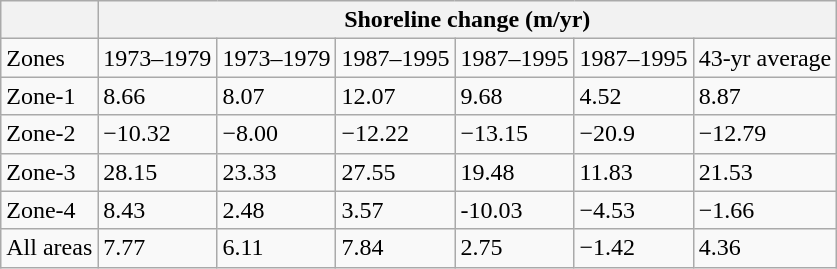<table class="wikitable">
<tr>
<th></th>
<th colspan="6">Shoreline change (m/yr)</th>
</tr>
<tr>
<td>Zones</td>
<td>1973–1979</td>
<td>1973–1979</td>
<td>1987–1995</td>
<td>1987–1995</td>
<td>1987–1995</td>
<td>43-yr average</td>
</tr>
<tr>
<td>Zone-1</td>
<td>8.66</td>
<td>8.07</td>
<td>12.07</td>
<td>9.68</td>
<td>4.52</td>
<td>8.87</td>
</tr>
<tr>
<td>Zone-2</td>
<td>−10.32</td>
<td>−8.00</td>
<td>−12.22</td>
<td>−13.15</td>
<td>−20.9</td>
<td>−12.79</td>
</tr>
<tr>
<td>Zone-3</td>
<td>28.15</td>
<td>23.33</td>
<td>27.55</td>
<td>19.48</td>
<td>11.83</td>
<td>21.53</td>
</tr>
<tr>
<td>Zone-4</td>
<td>8.43</td>
<td>2.48</td>
<td>3.57</td>
<td>-10.03</td>
<td>−4.53</td>
<td>−1.66</td>
</tr>
<tr>
<td>All areas</td>
<td>7.77</td>
<td>6.11</td>
<td>7.84</td>
<td>2.75</td>
<td>−1.42</td>
<td>4.36</td>
</tr>
</table>
